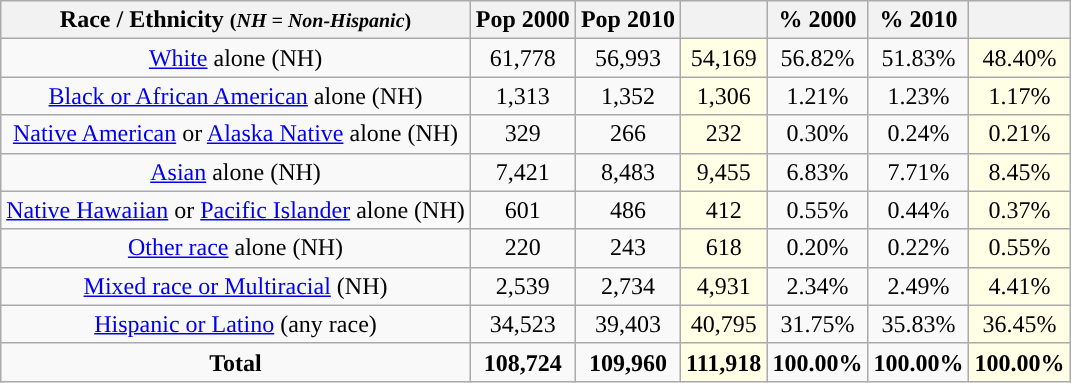<table class="wikitable" style="text-align:center;">
<tr>
<th>Race / Ethnicity <small>(<em>NH = Non-Hispanic</em>)</small></th>
<th>Pop 2000</th>
<th>Pop 2010</th>
<th></th>
<th>% 2000</th>
<th>% 2010</th>
<th></th>
</tr>
<tr>
<td><a href='#'>White</a> alone (NH)</td>
<td>61,778</td>
<td>56,993</td>
<td style='background: #ffffe6;'>54,169</td>
<td>56.82%</td>
<td>51.83%</td>
<td style='background: #ffffe6;'>48.40%</td>
</tr>
<tr>
<td><a href='#'>Black or African American</a> alone (NH)</td>
<td>1,313</td>
<td>1,352</td>
<td style='background: #ffffe6;'>1,306</td>
<td>1.21%</td>
<td>1.23%</td>
<td style='background: #ffffe6;'>1.17%</td>
</tr>
<tr>
<td><a href='#'>Native American</a> or <a href='#'>Alaska Native</a> alone (NH)</td>
<td>329</td>
<td>266</td>
<td style='background: #ffffe6;'>232</td>
<td>0.30%</td>
<td>0.24%</td>
<td style='background: #ffffe6;'>0.21%</td>
</tr>
<tr>
<td><a href='#'>Asian</a> alone (NH)</td>
<td>7,421</td>
<td>8,483</td>
<td style='background: #ffffe6;'>9,455</td>
<td>6.83%</td>
<td>7.71%</td>
<td style='background: #ffffe6;'>8.45%</td>
</tr>
<tr>
<td><a href='#'>Native Hawaiian</a> or <a href='#'>Pacific Islander</a> alone (NH)</td>
<td>601</td>
<td>486</td>
<td style='background: #ffffe6;'>412</td>
<td>0.55%</td>
<td>0.44%</td>
<td style='background: #ffffe6;'>0.37%</td>
</tr>
<tr>
<td><a href='#'>Other race</a> alone (NH)</td>
<td>220</td>
<td>243</td>
<td style='background: #ffffe6;'>618</td>
<td>0.20%</td>
<td>0.22%</td>
<td style='background: #ffffe6;'>0.55%</td>
</tr>
<tr>
<td><a href='#'>Mixed race or Multiracial</a> (NH)</td>
<td>2,539</td>
<td>2,734</td>
<td style='background: #ffffe6;'>4,931</td>
<td>2.34%</td>
<td>2.49%</td>
<td style='background: #ffffe6;'>4.41%</td>
</tr>
<tr>
<td><a href='#'>Hispanic or Latino</a> (any race)</td>
<td>34,523</td>
<td>39,403</td>
<td style='background: #ffffe6;'>40,795</td>
<td>31.75%</td>
<td>35.83%</td>
<td style='background: #ffffe6;'>36.45%</td>
</tr>
<tr>
<td><strong>Total</strong></td>
<td><strong>108,724</strong></td>
<td><strong>109,960</strong></td>
<td style='background: #ffffe6;'><strong>111,918</strong></td>
<td><strong>100.00%</strong></td>
<td><strong>100.00%</strong></td>
<td style='background: #ffffe6;'><strong>100.00%</strong></td>
</tr>
</table>
